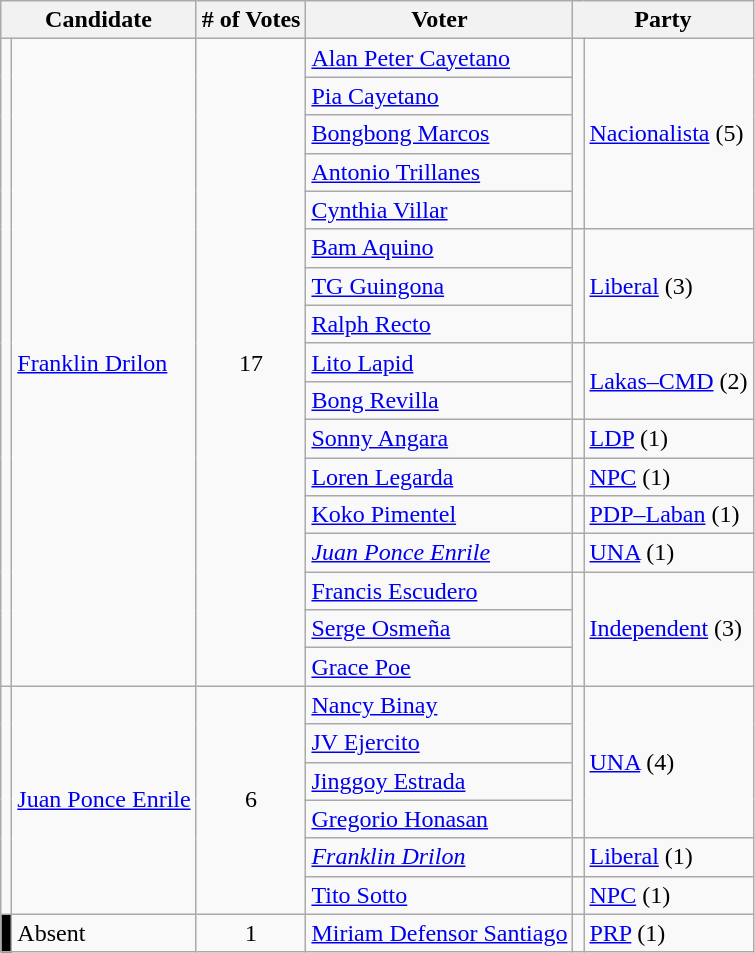<table class=wikitable style=text-align:left>
<tr>
<th colspan="2">Candidate</th>
<th># of Votes</th>
<th>Voter</th>
<th colspan="2">Party</th>
</tr>
<tr>
<td rowspan="17"; bgcolor=></td>
<td rowspan="17"><a href='#'>Franklin Drilon</a></td>
<td rowspan="17"; style=text-align:center>17</td>
<td><a href='#'>Alan Peter Cayetano</a></td>
<td rowspan="5"; bgcolor=></td>
<td rowspan="5"><a href='#'>Nacionalista</a>  (5)</td>
</tr>
<tr>
<td><a href='#'>Pia Cayetano</a></td>
</tr>
<tr>
<td><a href='#'>Bongbong Marcos</a></td>
</tr>
<tr>
<td><a href='#'>Antonio Trillanes</a></td>
</tr>
<tr>
<td><a href='#'>Cynthia Villar</a></td>
</tr>
<tr>
<td><a href='#'>Bam Aquino</a></td>
<td rowspan="3"; bgcolor=></td>
<td rowspan="3"><a href='#'>Liberal</a> (3)</td>
</tr>
<tr>
<td><a href='#'>TG Guingona</a></td>
</tr>
<tr>
<td><a href='#'>Ralph Recto</a></td>
</tr>
<tr>
<td><a href='#'>Lito Lapid</a></td>
<td rowspan="2"; bgcolor=></td>
<td rowspan="2"><a href='#'>Lakas–CMD</a> (2)</td>
</tr>
<tr>
<td><a href='#'>Bong Revilla</a></td>
</tr>
<tr>
<td><a href='#'>Sonny Angara</a></td>
<td bgcolor=></td>
<td><a href='#'>LDP</a> (1)</td>
</tr>
<tr>
<td><a href='#'>Loren Legarda</a></td>
<td bgcolor=></td>
<td><a href='#'>NPC</a> (1)</td>
</tr>
<tr>
<td><a href='#'>Koko Pimentel</a></td>
<td bgcolor=></td>
<td><a href='#'>PDP–Laban</a> (1)</td>
</tr>
<tr>
<td><em><a href='#'>Juan Ponce Enrile</a></em></td>
<td bgcolor=></td>
<td><a href='#'>UNA</a> (1)</td>
</tr>
<tr>
<td><a href='#'>Francis Escudero</a></td>
<td rowspan="3"; bgcolor=></td>
<td rowspan="3"><a href='#'>Independent</a> (3)</td>
</tr>
<tr>
<td><a href='#'>Serge Osmeña</a></td>
</tr>
<tr>
<td><a href='#'>Grace Poe</a></td>
</tr>
<tr>
<td rowspan="6"; bgcolor=></td>
<td rowspan="6"><a href='#'>Juan Ponce Enrile</a></td>
<td rowspan="6"; style=text-align:center>6</td>
<td><a href='#'>Nancy Binay</a></td>
<td rowspan="4"; bgcolor=></td>
<td rowspan="4"><a href='#'>UNA</a> (4)</td>
</tr>
<tr>
<td><a href='#'>JV Ejercito</a></td>
</tr>
<tr>
<td><a href='#'>Jinggoy Estrada</a></td>
</tr>
<tr>
<td><a href='#'>Gregorio Honasan</a></td>
</tr>
<tr>
<td><em><a href='#'>Franklin Drilon</a></em></td>
<td bgcolor=></td>
<td><a href='#'>Liberal</a> (1)</td>
</tr>
<tr>
<td><a href='#'>Tito Sotto</a></td>
<td bgcolor=></td>
<td><a href='#'>NPC</a> (1)</td>
</tr>
<tr>
<td bgcolor=black></td>
<td>Absent</td>
<td style=text-align:center>1</td>
<td><a href='#'>Miriam Defensor Santiago</a></td>
<td bgcolor=></td>
<td><a href='#'>PRP</a> (1)</td>
</tr>
</table>
